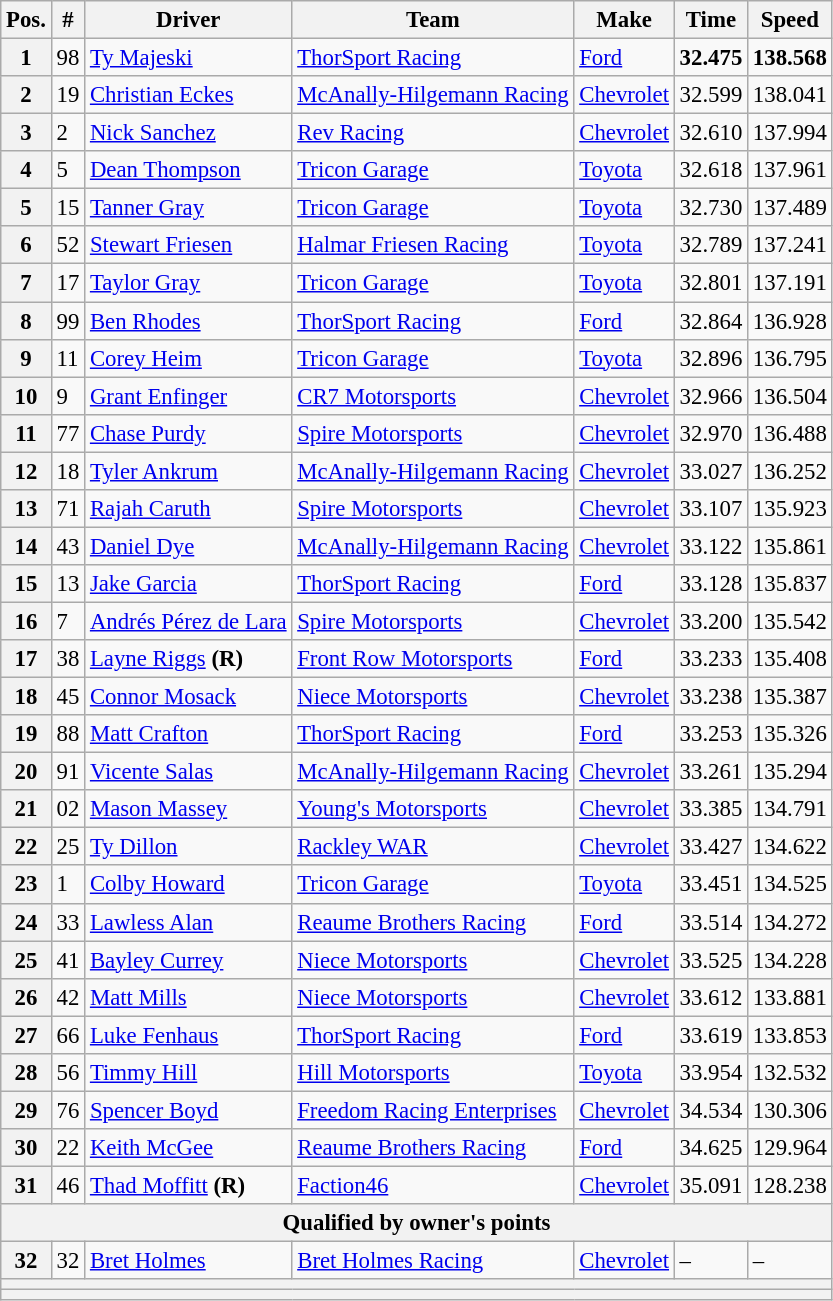<table class="wikitable" style="font-size:95%">
<tr>
<th>Pos.</th>
<th>#</th>
<th>Driver</th>
<th>Team</th>
<th>Make</th>
<th>Time</th>
<th>Speed</th>
</tr>
<tr>
<th>1</th>
<td>98</td>
<td><a href='#'>Ty Majeski</a></td>
<td><a href='#'>ThorSport Racing</a></td>
<td><a href='#'>Ford</a></td>
<td><strong>32.475</strong></td>
<td><strong>138.568</strong></td>
</tr>
<tr>
<th>2</th>
<td>19</td>
<td><a href='#'>Christian Eckes</a></td>
<td><a href='#'>McAnally-Hilgemann Racing</a></td>
<td><a href='#'>Chevrolet</a></td>
<td>32.599</td>
<td>138.041</td>
</tr>
<tr>
<th>3</th>
<td>2</td>
<td><a href='#'>Nick Sanchez</a></td>
<td><a href='#'>Rev Racing</a></td>
<td><a href='#'>Chevrolet</a></td>
<td>32.610</td>
<td>137.994</td>
</tr>
<tr>
<th>4</th>
<td>5</td>
<td><a href='#'>Dean Thompson</a></td>
<td><a href='#'>Tricon Garage</a></td>
<td><a href='#'>Toyota</a></td>
<td>32.618</td>
<td>137.961</td>
</tr>
<tr>
<th>5</th>
<td>15</td>
<td><a href='#'>Tanner Gray</a></td>
<td><a href='#'>Tricon Garage</a></td>
<td><a href='#'>Toyota</a></td>
<td>32.730</td>
<td>137.489</td>
</tr>
<tr>
<th>6</th>
<td>52</td>
<td><a href='#'>Stewart Friesen</a></td>
<td><a href='#'>Halmar Friesen Racing</a></td>
<td><a href='#'>Toyota</a></td>
<td>32.789</td>
<td>137.241</td>
</tr>
<tr>
<th>7</th>
<td>17</td>
<td><a href='#'>Taylor Gray</a></td>
<td><a href='#'>Tricon Garage</a></td>
<td><a href='#'>Toyota</a></td>
<td>32.801</td>
<td>137.191</td>
</tr>
<tr>
<th>8</th>
<td>99</td>
<td><a href='#'>Ben Rhodes</a></td>
<td><a href='#'>ThorSport Racing</a></td>
<td><a href='#'>Ford</a></td>
<td>32.864</td>
<td>136.928</td>
</tr>
<tr>
<th>9</th>
<td>11</td>
<td><a href='#'>Corey Heim</a></td>
<td><a href='#'>Tricon Garage</a></td>
<td><a href='#'>Toyota</a></td>
<td>32.896</td>
<td>136.795</td>
</tr>
<tr>
<th>10</th>
<td>9</td>
<td><a href='#'>Grant Enfinger</a></td>
<td><a href='#'>CR7 Motorsports</a></td>
<td><a href='#'>Chevrolet</a></td>
<td>32.966</td>
<td>136.504</td>
</tr>
<tr>
<th>11</th>
<td>77</td>
<td><a href='#'>Chase Purdy</a></td>
<td><a href='#'>Spire Motorsports</a></td>
<td><a href='#'>Chevrolet</a></td>
<td>32.970</td>
<td>136.488</td>
</tr>
<tr>
<th>12</th>
<td>18</td>
<td><a href='#'>Tyler Ankrum</a></td>
<td><a href='#'>McAnally-Hilgemann Racing</a></td>
<td><a href='#'>Chevrolet</a></td>
<td>33.027</td>
<td>136.252</td>
</tr>
<tr>
<th>13</th>
<td>71</td>
<td><a href='#'>Rajah Caruth</a></td>
<td><a href='#'>Spire Motorsports</a></td>
<td><a href='#'>Chevrolet</a></td>
<td>33.107</td>
<td>135.923</td>
</tr>
<tr>
<th>14</th>
<td>43</td>
<td><a href='#'>Daniel Dye</a></td>
<td><a href='#'>McAnally-Hilgemann Racing</a></td>
<td><a href='#'>Chevrolet</a></td>
<td>33.122</td>
<td>135.861</td>
</tr>
<tr>
<th>15</th>
<td>13</td>
<td><a href='#'>Jake Garcia</a></td>
<td><a href='#'>ThorSport Racing</a></td>
<td><a href='#'>Ford</a></td>
<td>33.128</td>
<td>135.837</td>
</tr>
<tr>
<th>16</th>
<td>7</td>
<td><a href='#'>Andrés Pérez de Lara</a></td>
<td><a href='#'>Spire Motorsports</a></td>
<td><a href='#'>Chevrolet</a></td>
<td>33.200</td>
<td>135.542</td>
</tr>
<tr>
<th>17</th>
<td>38</td>
<td><a href='#'>Layne Riggs</a> <strong>(R)</strong></td>
<td><a href='#'>Front Row Motorsports</a></td>
<td><a href='#'>Ford</a></td>
<td>33.233</td>
<td>135.408</td>
</tr>
<tr>
<th>18</th>
<td>45</td>
<td><a href='#'>Connor Mosack</a></td>
<td><a href='#'>Niece Motorsports</a></td>
<td><a href='#'>Chevrolet</a></td>
<td>33.238</td>
<td>135.387</td>
</tr>
<tr>
<th>19</th>
<td>88</td>
<td><a href='#'>Matt Crafton</a></td>
<td><a href='#'>ThorSport Racing</a></td>
<td><a href='#'>Ford</a></td>
<td>33.253</td>
<td>135.326</td>
</tr>
<tr>
<th>20</th>
<td>91</td>
<td><a href='#'>Vicente Salas</a></td>
<td><a href='#'>McAnally-Hilgemann Racing</a></td>
<td><a href='#'>Chevrolet</a></td>
<td>33.261</td>
<td>135.294</td>
</tr>
<tr>
<th>21</th>
<td>02</td>
<td><a href='#'>Mason Massey</a></td>
<td><a href='#'>Young's Motorsports</a></td>
<td><a href='#'>Chevrolet</a></td>
<td>33.385</td>
<td>134.791</td>
</tr>
<tr>
<th>22</th>
<td>25</td>
<td><a href='#'>Ty Dillon</a></td>
<td><a href='#'>Rackley WAR</a></td>
<td><a href='#'>Chevrolet</a></td>
<td>33.427</td>
<td>134.622</td>
</tr>
<tr>
<th>23</th>
<td>1</td>
<td><a href='#'>Colby Howard</a></td>
<td><a href='#'>Tricon Garage</a></td>
<td><a href='#'>Toyota</a></td>
<td>33.451</td>
<td>134.525</td>
</tr>
<tr>
<th>24</th>
<td>33</td>
<td><a href='#'>Lawless Alan</a></td>
<td><a href='#'>Reaume Brothers Racing</a></td>
<td><a href='#'>Ford</a></td>
<td>33.514</td>
<td>134.272</td>
</tr>
<tr>
<th>25</th>
<td>41</td>
<td><a href='#'>Bayley Currey</a></td>
<td><a href='#'>Niece Motorsports</a></td>
<td><a href='#'>Chevrolet</a></td>
<td>33.525</td>
<td>134.228</td>
</tr>
<tr>
<th>26</th>
<td>42</td>
<td><a href='#'>Matt Mills</a></td>
<td><a href='#'>Niece Motorsports</a></td>
<td><a href='#'>Chevrolet</a></td>
<td>33.612</td>
<td>133.881</td>
</tr>
<tr>
<th>27</th>
<td>66</td>
<td><a href='#'>Luke Fenhaus</a></td>
<td><a href='#'>ThorSport Racing</a></td>
<td><a href='#'>Ford</a></td>
<td>33.619</td>
<td>133.853</td>
</tr>
<tr>
<th>28</th>
<td>56</td>
<td><a href='#'>Timmy Hill</a></td>
<td><a href='#'>Hill Motorsports</a></td>
<td><a href='#'>Toyota</a></td>
<td>33.954</td>
<td>132.532</td>
</tr>
<tr>
<th>29</th>
<td>76</td>
<td><a href='#'>Spencer Boyd</a></td>
<td><a href='#'>Freedom Racing Enterprises</a></td>
<td><a href='#'>Chevrolet</a></td>
<td>34.534</td>
<td>130.306</td>
</tr>
<tr>
<th>30</th>
<td>22</td>
<td><a href='#'>Keith McGee</a></td>
<td><a href='#'>Reaume Brothers Racing</a></td>
<td><a href='#'>Ford</a></td>
<td>34.625</td>
<td>129.964</td>
</tr>
<tr>
<th>31</th>
<td>46</td>
<td><a href='#'>Thad Moffitt</a> <strong>(R)</strong></td>
<td><a href='#'>Faction46</a></td>
<td><a href='#'>Chevrolet</a></td>
<td>35.091</td>
<td>128.238</td>
</tr>
<tr>
<th colspan="7">Qualified by owner's points</th>
</tr>
<tr>
<th>32</th>
<td>32</td>
<td><a href='#'>Bret Holmes</a></td>
<td><a href='#'>Bret Holmes Racing</a></td>
<td><a href='#'>Chevrolet</a></td>
<td>–</td>
<td>–</td>
</tr>
<tr>
<th colspan="7"></th>
</tr>
<tr>
<th colspan="7"></th>
</tr>
</table>
